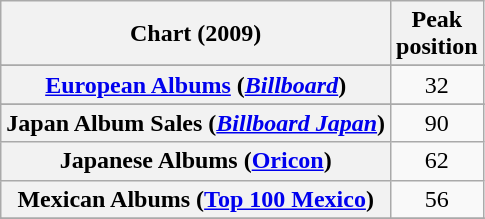<table class="wikitable sortable plainrowheaders" style="text-align:center">
<tr>
<th scope="col">Chart (2009)</th>
<th scope="col">Peak<br>position</th>
</tr>
<tr>
</tr>
<tr>
</tr>
<tr>
</tr>
<tr>
</tr>
<tr>
</tr>
<tr>
</tr>
<tr>
<th scope="row"><a href='#'>European Albums</a> (<em><a href='#'>Billboard</a></em>)</th>
<td>32</td>
</tr>
<tr>
</tr>
<tr>
</tr>
<tr>
</tr>
<tr>
</tr>
<tr>
<th scope="row">Japan Album Sales (<em><a href='#'>Billboard Japan</a></em>)</th>
<td>90</td>
</tr>
<tr>
<th scope="row">Japanese Albums (<a href='#'>Oricon</a>)</th>
<td>62</td>
</tr>
<tr>
<th scope="row">Mexican Albums (<a href='#'>Top 100 Mexico</a>)</th>
<td>56</td>
</tr>
<tr>
</tr>
<tr>
</tr>
<tr>
</tr>
<tr>
</tr>
<tr>
</tr>
<tr>
</tr>
<tr>
</tr>
<tr>
</tr>
</table>
